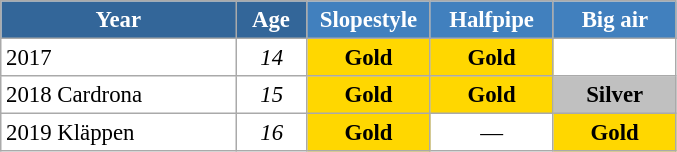<table class="wikitable" style="font-size:95%; text-align:center; border:grey solid 1px; border-collapse:collapse; background:#ffffff;">
<tr>
<th style="background-color:#369; color:white; width:150px;"> Year </th>
<th style="background-color:#369; color:white; width:40px;"> Age </th>
<th style="background-color:#4180be; color:white; width:75px;"> Slopestyle </th>
<th style="background-color:#4180be; color:white; width:75px;"> Halfpipe </th>
<th style="background-color:#4180be; color:white; width:75px;"> Big air </th>
</tr>
<tr>
<td align=left>   2017</td>
<td><em>14</em></td>
<td bgcolor="gold"><strong>Gold</strong></td>
<td bgcolor="gold"><strong>Gold</strong></td>
<td></td>
</tr>
<tr>
<td align=left> 2018 Cardrona</td>
<td><em>15</em></td>
<td bgcolor="gold"><strong>Gold</strong></td>
<td bgcolor="gold"><strong>Gold</strong></td>
<td bgcolor="silver"><strong>Silver</strong></td>
</tr>
<tr>
<td align=left> 2019 Kläppen</td>
<td><em>16</em></td>
<td bgcolor="gold"><strong>Gold</strong></td>
<td>—</td>
<td bgcolor="gold"><strong>Gold</strong></td>
</tr>
</table>
